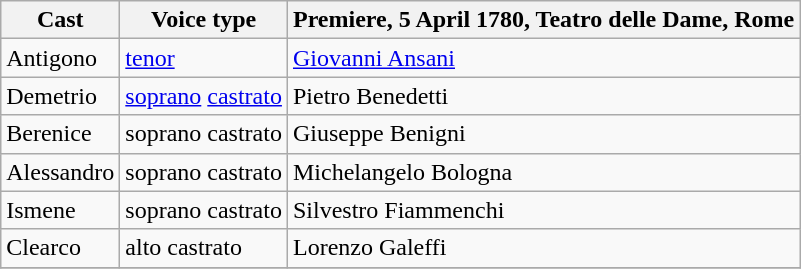<table class="wikitable">
<tr>
<th>Cast</th>
<th>Voice type</th>
<th>Premiere, 5 April 1780, Teatro delle Dame, Rome</th>
</tr>
<tr>
<td>Antigono</td>
<td><a href='#'>tenor</a></td>
<td><a href='#'>Giovanni Ansani</a></td>
</tr>
<tr>
<td>Demetrio</td>
<td><a href='#'>soprano</a> <a href='#'>castrato</a></td>
<td>Pietro Benedetti</td>
</tr>
<tr>
<td>Berenice</td>
<td>soprano castrato</td>
<td>Giuseppe Benigni</td>
</tr>
<tr>
<td>Alessandro</td>
<td>soprano castrato</td>
<td>Michelangelo Bologna</td>
</tr>
<tr>
<td>Ismene</td>
<td>soprano castrato</td>
<td>Silvestro Fiammenchi</td>
</tr>
<tr>
<td>Clearco</td>
<td>alto castrato</td>
<td>Lorenzo Galeffi</td>
</tr>
<tr>
</tr>
</table>
